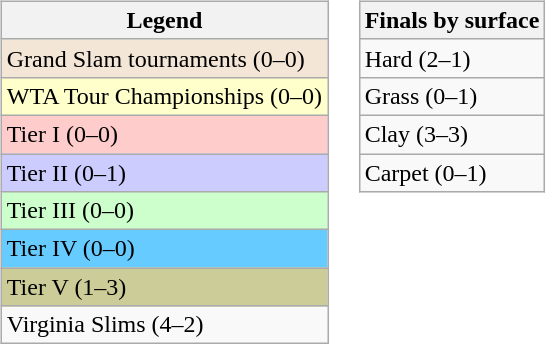<table>
<tr valign=top>
<td><br><table class="wikitable sortable mw-collapsible mw-collapsed">
<tr>
<th>Legend</th>
</tr>
<tr>
<td style="background:#f3e6d7;">Grand Slam tournaments (0–0)</td>
</tr>
<tr>
<td style="background:#ffffcc;">WTA Tour Championships (0–0)</td>
</tr>
<tr>
<td style="background:#ffcccc;">Tier I (0–0)</td>
</tr>
<tr>
<td style="background:#ccccff;">Tier II (0–1)</td>
</tr>
<tr>
<td style="background:#ccffcc;">Tier III (0–0)</td>
</tr>
<tr>
<td style="background:#66ccff;">Tier IV (0–0)</td>
</tr>
<tr>
<td bgcolor=#CCCC99>Tier V (1–3)</td>
</tr>
<tr>
<td>Virginia Slims (4–2)</td>
</tr>
</table>
</td>
<td><br><table class="wikitable sortable mw-collapsible mw-collapsed">
<tr>
<th>Finals by surface</th>
</tr>
<tr>
<td>Hard (2–1)</td>
</tr>
<tr>
<td>Grass (0–1)</td>
</tr>
<tr>
<td>Clay (3–3)</td>
</tr>
<tr>
<td>Carpet (0–1)</td>
</tr>
</table>
</td>
</tr>
</table>
